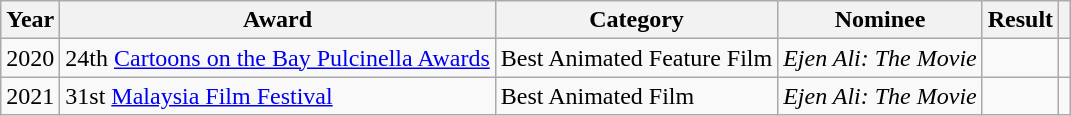<table class="wikitable sortable">
<tr>
<th>Year</th>
<th>Award</th>
<th>Category</th>
<th>Nominee</th>
<th>Result</th>
<th></th>
</tr>
<tr>
<td>2020</td>
<td>24th <a href='#'>Cartoons on the Bay Pulcinella Awards</a></td>
<td>Best Animated Feature Film</td>
<td><em>Ejen Ali: The Movie</em></td>
<td></td>
<td></td>
</tr>
<tr>
<td>2021</td>
<td>31st <a href='#'>Malaysia Film Festival</a></td>
<td>Best Animated Film</td>
<td><em>Ejen Ali: The Movie</em></td>
<td></td>
<td></td>
</tr>
</table>
